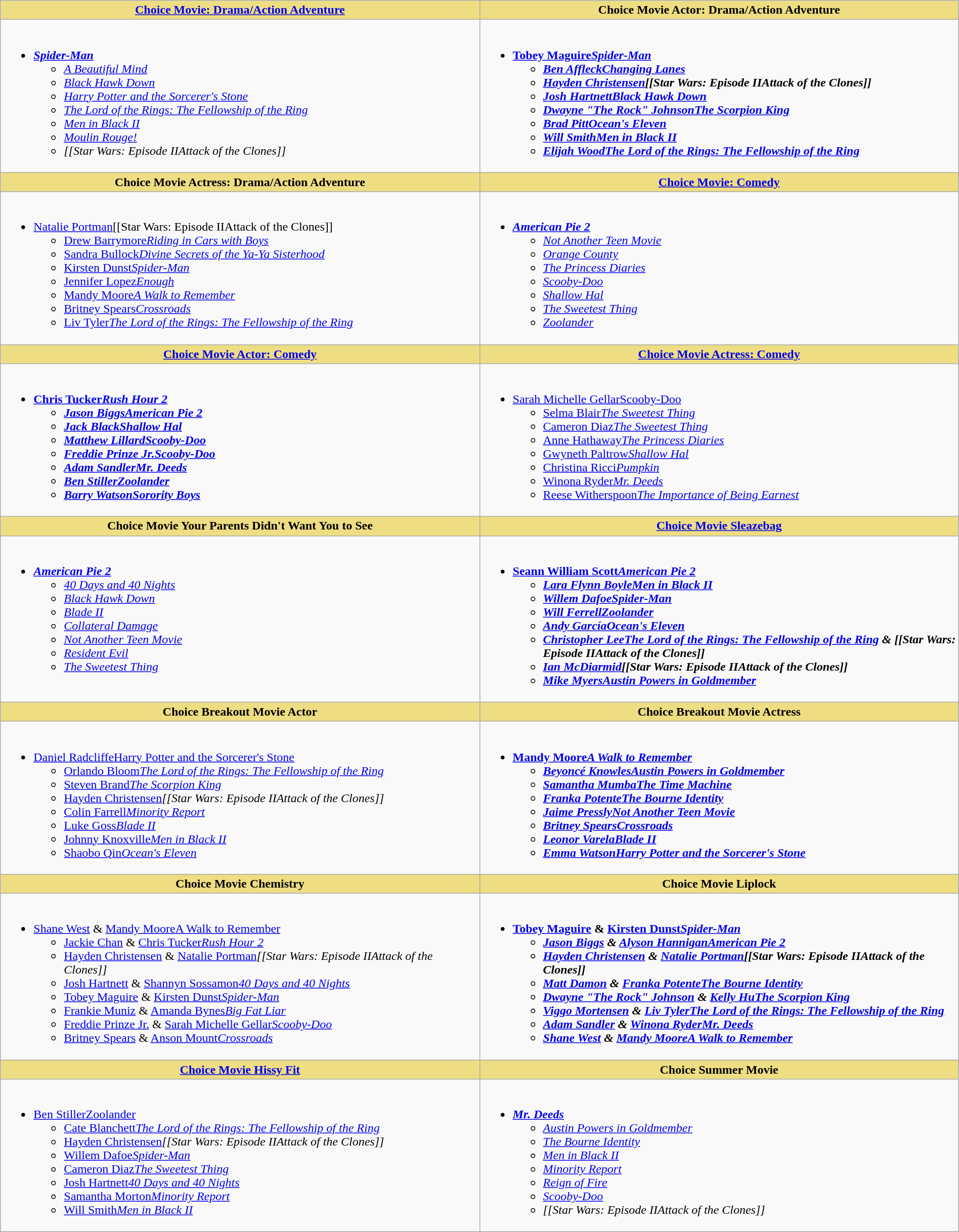<table class="wikitable" style="width:100%">
<tr>
<th style="background:#EEDD82; width:50%"><a href='#'>Choice Movie: Drama/Action Adventure</a></th>
<th style="background:#EEDD82; width:50%">Choice Movie Actor: Drama/Action Adventure</th>
</tr>
<tr>
<td valign="top"><br><ul><li><strong><em><a href='#'>Spider-Man</a></em></strong><ul><li><em><a href='#'>A Beautiful Mind</a></em></li><li><em><a href='#'>Black Hawk Down</a></em></li><li><em><a href='#'>Harry Potter and the Sorcerer's Stone</a></em></li><li><em><a href='#'>The Lord of the Rings: The Fellowship of the Ring</a></em></li><li><em><a href='#'>Men in Black II</a></em></li><li><em><a href='#'>Moulin Rouge!</a></em></li><li><em>[[Star Wars: Episode IIAttack of the Clones]]</em></li></ul></li></ul></td>
<td valign="top"><br><ul><li><strong><a href='#'>Tobey Maguire</a><em><a href='#'>Spider-Man</a><strong><em><ul><li><a href='#'>Ben Affleck</a></em><a href='#'>Changing Lanes</a><em></li><li><a href='#'>Hayden Christensen</a></em>[[Star Wars: Episode IIAttack of the Clones]]<em></li><li><a href='#'>Josh Hartnett</a></em><a href='#'>Black Hawk Down</a><em></li><li><a href='#'>Dwayne "The Rock" Johnson</a></em><a href='#'>The Scorpion King</a><em></li><li><a href='#'>Brad Pitt</a></em><a href='#'>Ocean's Eleven</a><em></li><li><a href='#'>Will Smith</a></em><a href='#'>Men in Black II</a><em></li><li><a href='#'>Elijah Wood</a></em><a href='#'>The Lord of the Rings: The Fellowship of the Ring</a><em></li></ul></li></ul></td>
</tr>
<tr>
<th style="background:#EEDD82; width:50%">Choice Movie Actress: Drama/Action Adventure</th>
<th style="background:#EEDD82; width:50%"><a href='#'>Choice Movie: Comedy</a></th>
</tr>
<tr>
<td valign="top"><br><ul><li></strong><a href='#'>Natalie Portman</a></em>[[Star Wars: Episode IIAttack of the Clones]]</em></strong><ul><li><a href='#'>Drew Barrymore</a><em><a href='#'>Riding in Cars with Boys</a></em></li><li><a href='#'>Sandra Bullock</a><em><a href='#'>Divine Secrets of the Ya-Ya Sisterhood</a></em></li><li><a href='#'>Kirsten Dunst</a><em><a href='#'>Spider-Man</a></em></li><li><a href='#'>Jennifer Lopez</a><em><a href='#'>Enough</a></em></li><li><a href='#'>Mandy Moore</a><em><a href='#'>A Walk to Remember</a></em></li><li><a href='#'>Britney Spears</a><em><a href='#'>Crossroads</a></em></li><li><a href='#'>Liv Tyler</a><em><a href='#'>The Lord of the Rings: The Fellowship of the Ring</a></em></li></ul></li></ul></td>
<td valign="top"><br><ul><li><strong><em><a href='#'>American Pie 2</a></em></strong><ul><li><em><a href='#'>Not Another Teen Movie</a></em></li><li><em><a href='#'>Orange County</a></em></li><li><em><a href='#'>The Princess Diaries</a></em></li><li><em><a href='#'>Scooby-Doo</a></em></li><li><em><a href='#'>Shallow Hal</a></em></li><li><em><a href='#'>The Sweetest Thing</a></em></li><li><em><a href='#'>Zoolander</a></em></li></ul></li></ul></td>
</tr>
<tr>
<th style="background:#EEDD82; width:50%"><a href='#'>Choice Movie Actor: Comedy</a></th>
<th style="background:#EEDD82; width:50%"><a href='#'>Choice Movie Actress: Comedy</a></th>
</tr>
<tr>
<td valign="top"><br><ul><li><strong><a href='#'>Chris Tucker</a><em><a href='#'>Rush Hour 2</a><strong><em><ul><li><a href='#'>Jason Biggs</a></em><a href='#'>American Pie 2</a><em></li><li><a href='#'>Jack Black</a></em><a href='#'>Shallow Hal</a><em></li><li><a href='#'>Matthew Lillard</a></em><a href='#'>Scooby-Doo</a><em></li><li><a href='#'>Freddie Prinze Jr.</a></em><a href='#'>Scooby-Doo</a><em></li><li><a href='#'>Adam Sandler</a></em><a href='#'>Mr. Deeds</a><em></li><li><a href='#'>Ben Stiller</a></em><a href='#'>Zoolander</a><em></li><li><a href='#'>Barry Watson</a></em><a href='#'>Sorority Boys</a><em></li></ul></li></ul></td>
<td valign="top"><br><ul><li></strong><a href='#'>Sarah Michelle Gellar</a></em><a href='#'>Scooby-Doo</a></em></strong><ul><li><a href='#'>Selma Blair</a><em><a href='#'>The Sweetest Thing</a></em></li><li><a href='#'>Cameron Diaz</a><em><a href='#'>The Sweetest Thing</a></em></li><li><a href='#'>Anne Hathaway</a><em><a href='#'>The Princess Diaries</a></em></li><li><a href='#'>Gwyneth Paltrow</a><em><a href='#'>Shallow Hal</a></em></li><li><a href='#'>Christina Ricci</a><em><a href='#'>Pumpkin</a></em></li><li><a href='#'>Winona Ryder</a><em><a href='#'>Mr. Deeds</a></em></li><li><a href='#'>Reese Witherspoon</a><em><a href='#'>The Importance of Being Earnest</a></em></li></ul></li></ul></td>
</tr>
<tr>
<th style="background:#EEDD82; width:50%">Choice Movie Your Parents Didn't Want You to See</th>
<th style="background:#EEDD82; width:50%"><a href='#'>Choice Movie Sleazebag</a></th>
</tr>
<tr>
<td valign="top"><br><ul><li><strong><em><a href='#'>American Pie 2</a></em></strong><ul><li><em><a href='#'>40 Days and 40 Nights</a></em></li><li><em><a href='#'>Black Hawk Down</a></em></li><li><em><a href='#'>Blade II</a></em></li><li><em><a href='#'>Collateral Damage</a></em></li><li><em><a href='#'>Not Another Teen Movie</a></em></li><li><em><a href='#'>Resident Evil</a></em></li><li><em><a href='#'>The Sweetest Thing</a></em></li></ul></li></ul></td>
<td valign="top"><br><ul><li><strong><a href='#'>Seann William Scott</a><em><a href='#'>American Pie 2</a><strong><em><ul><li><a href='#'>Lara Flynn Boyle</a></em><a href='#'>Men in Black II</a><em></li><li><a href='#'>Willem Dafoe</a></em><a href='#'>Spider-Man</a><em></li><li><a href='#'>Will Ferrell</a></em><a href='#'>Zoolander</a><em></li><li><a href='#'>Andy García</a></em><a href='#'>Ocean's Eleven</a><em></li><li><a href='#'>Christopher Lee</a></em><a href='#'>The Lord of the Rings: The Fellowship of the Ring</a><em> & </em>[[Star Wars: Episode IIAttack of the Clones]]<em></li><li><a href='#'>Ian McDiarmid</a></em>[[Star Wars: Episode IIAttack of the Clones]]<em></li><li><a href='#'>Mike Myers</a></em><a href='#'>Austin Powers in Goldmember</a><em></li></ul></li></ul></td>
</tr>
<tr>
<th style="background:#EEDD82; width:50%">Choice Breakout Movie Actor</th>
<th style="background:#EEDD82; width:50%">Choice Breakout Movie Actress</th>
</tr>
<tr>
<td valign="top"><br><ul><li></strong><a href='#'>Daniel Radcliffe</a></em><a href='#'>Harry Potter and the Sorcerer's Stone</a></em></strong><ul><li><a href='#'>Orlando Bloom</a><em><a href='#'>The Lord of the Rings: The Fellowship of the Ring</a></em></li><li><a href='#'>Steven Brand</a><em><a href='#'>The Scorpion King</a></em></li><li><a href='#'>Hayden Christensen</a><em>[[Star Wars: Episode IIAttack of the Clones]]</em></li><li><a href='#'>Colin Farrell</a><em><a href='#'>Minority Report</a></em></li><li><a href='#'>Luke Goss</a><em><a href='#'>Blade II</a></em></li><li><a href='#'>Johnny Knoxville</a><em><a href='#'>Men in Black II</a></em></li><li><a href='#'>Shaobo Qin</a><em><a href='#'>Ocean's Eleven</a></em></li></ul></li></ul></td>
<td valign="top"><br><ul><li><strong><a href='#'>Mandy Moore</a><em><a href='#'>A Walk to Remember</a><strong><em><ul><li><a href='#'>Beyoncé Knowles</a></em><a href='#'>Austin Powers in Goldmember</a><em></li><li><a href='#'>Samantha Mumba</a></em><a href='#'>The Time Machine</a><em></li><li><a href='#'>Franka Potente</a></em><a href='#'>The Bourne Identity</a><em></li><li><a href='#'>Jaime Pressly</a></em><a href='#'>Not Another Teen Movie</a><em></li><li><a href='#'>Britney Spears</a></em><a href='#'>Crossroads</a><em></li><li><a href='#'>Leonor Varela</a></em><a href='#'>Blade II</a><em></li><li><a href='#'>Emma Watson</a></em><a href='#'>Harry Potter and the Sorcerer's Stone</a><em></li></ul></li></ul></td>
</tr>
<tr>
<th style="background:#EEDD82; width:50%">Choice Movie Chemistry</th>
<th style="background:#EEDD82; width:50%">Choice Movie Liplock</th>
</tr>
<tr>
<td valign="top"><br><ul><li></strong><a href='#'>Shane West</a> & <a href='#'>Mandy Moore</a></em><a href='#'>A Walk to Remember</a></em></strong><ul><li><a href='#'>Jackie Chan</a> & <a href='#'>Chris Tucker</a><em><a href='#'>Rush Hour 2</a></em></li><li><a href='#'>Hayden Christensen</a> & <a href='#'>Natalie Portman</a><em>[[Star Wars: Episode IIAttack of the Clones]]</em></li><li><a href='#'>Josh Hartnett</a> & <a href='#'>Shannyn Sossamon</a><em><a href='#'>40 Days and 40 Nights</a></em></li><li><a href='#'>Tobey Maguire</a> & <a href='#'>Kirsten Dunst</a><em><a href='#'>Spider-Man</a></em></li><li><a href='#'>Frankie Muniz</a> & <a href='#'>Amanda Bynes</a><em><a href='#'>Big Fat Liar</a></em></li><li><a href='#'>Freddie Prinze Jr.</a> & <a href='#'>Sarah Michelle Gellar</a><em><a href='#'>Scooby-Doo</a></em></li><li><a href='#'>Britney Spears</a> & <a href='#'>Anson Mount</a><em><a href='#'>Crossroads</a></em></li></ul></li></ul></td>
<td valign="top"><br><ul><li><strong><a href='#'>Tobey Maguire</a> & <a href='#'>Kirsten Dunst</a><em><a href='#'>Spider-Man</a><strong><em><ul><li><a href='#'>Jason Biggs</a> & <a href='#'>Alyson Hannigan</a></em><a href='#'>American Pie 2</a><em></li><li><a href='#'>Hayden Christensen</a> & <a href='#'>Natalie Portman</a></em>[[Star Wars: Episode IIAttack of the Clones]]<em></li><li><a href='#'>Matt Damon</a> & <a href='#'>Franka Potente</a></em><a href='#'>The Bourne Identity</a><em></li><li><a href='#'>Dwayne "The Rock" Johnson</a> & <a href='#'>Kelly Hu</a></em><a href='#'>The Scorpion King</a><em></li><li><a href='#'>Viggo Mortensen</a> & <a href='#'>Liv Tyler</a></em><a href='#'>The Lord of the Rings: The Fellowship of the Ring</a><em></li><li><a href='#'>Adam Sandler</a> & <a href='#'>Winona Ryder</a></em><a href='#'>Mr. Deeds</a><em></li><li><a href='#'>Shane West</a> & <a href='#'>Mandy Moore</a></em><a href='#'>A Walk to Remember</a><em></li></ul></li></ul></td>
</tr>
<tr>
<th style="background:#EEDD82; width:50%"><a href='#'>Choice Movie Hissy Fit</a></th>
<th style="background:#EEDD82; width:50%">Choice Summer Movie</th>
</tr>
<tr>
<td valign="top"><br><ul><li></strong><a href='#'>Ben Stiller</a></em><a href='#'>Zoolander</a></em></strong><ul><li><a href='#'>Cate Blanchett</a><em><a href='#'>The Lord of the Rings: The Fellowship of the Ring</a></em></li><li><a href='#'>Hayden Christensen</a><em>[[Star Wars: Episode IIAttack of the Clones]]</em></li><li><a href='#'>Willem Dafoe</a><em><a href='#'>Spider-Man</a></em></li><li><a href='#'>Cameron Diaz</a><em><a href='#'>The Sweetest Thing</a></em></li><li><a href='#'>Josh Hartnett</a><em><a href='#'>40 Days and 40 Nights</a></em></li><li><a href='#'>Samantha Morton</a><em><a href='#'>Minority Report</a></em></li><li><a href='#'>Will Smith</a><em><a href='#'>Men in Black II</a></em></li></ul></li></ul></td>
<td valign="top"><br><ul><li><strong><em><a href='#'>Mr. Deeds</a></em></strong><ul><li><em><a href='#'>Austin Powers in Goldmember</a></em></li><li><em><a href='#'>The Bourne Identity</a></em></li><li><em><a href='#'>Men in Black II</a></em></li><li><em><a href='#'>Minority Report</a></em></li><li><em><a href='#'>Reign of Fire</a></em></li><li><em><a href='#'>Scooby-Doo</a></em></li><li><em>[[Star Wars: Episode IIAttack of the Clones]]</em></li></ul></li></ul></td>
</tr>
</table>
